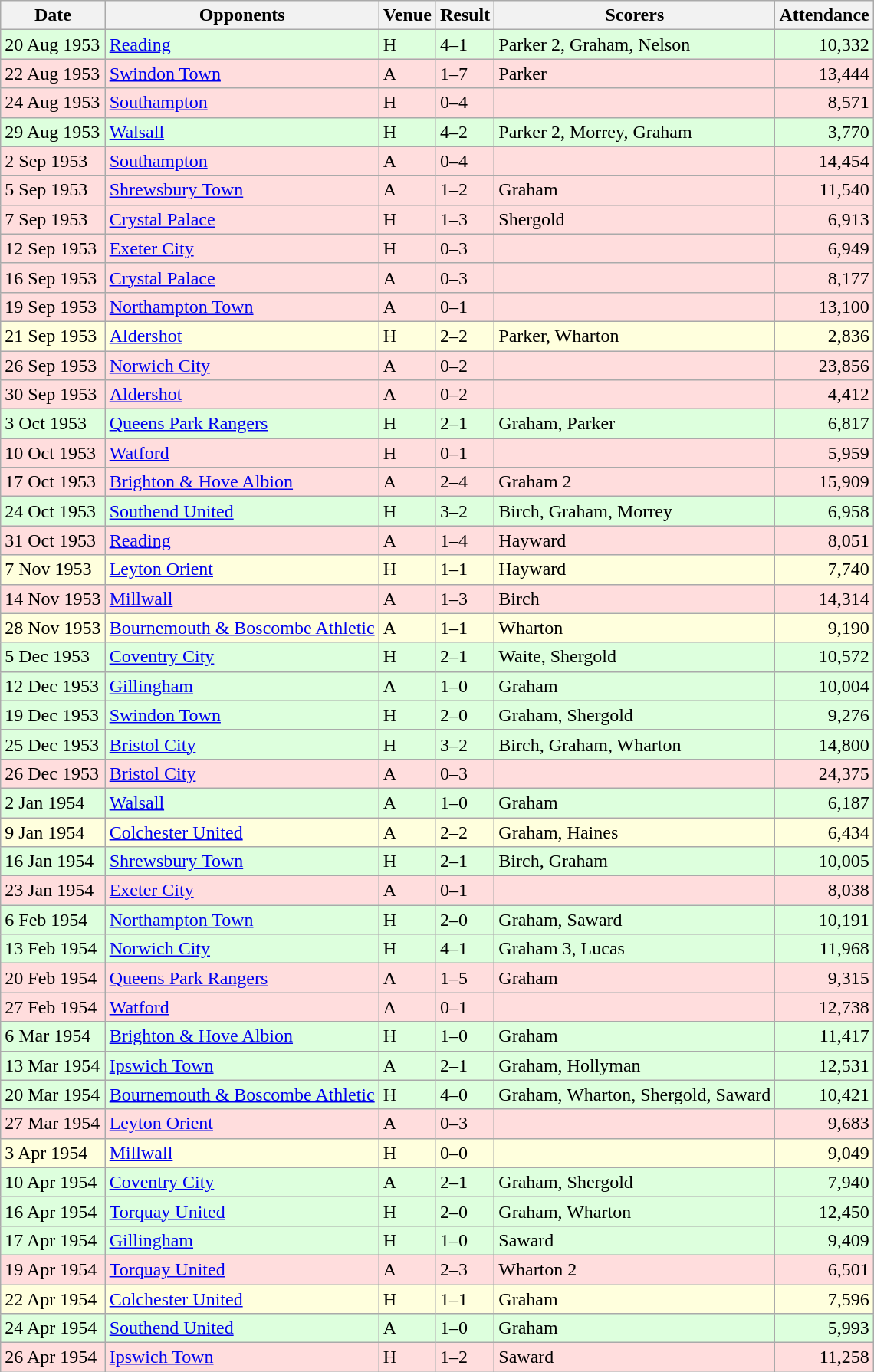<table class="wikitable sortable">
<tr>
<th>Date</th>
<th>Opponents</th>
<th>Venue</th>
<th>Result</th>
<th>Scorers</th>
<th>Attendance</th>
</tr>
<tr bgcolor="#ddffdd">
<td>20 Aug 1953</td>
<td><a href='#'>Reading</a></td>
<td>H</td>
<td>4–1</td>
<td>Parker 2, Graham, Nelson</td>
<td align="right">10,332</td>
</tr>
<tr bgcolor="#ffdddd">
<td>22 Aug 1953</td>
<td><a href='#'>Swindon Town</a></td>
<td>A</td>
<td>1–7</td>
<td>Parker</td>
<td align="right">13,444</td>
</tr>
<tr bgcolor="#ffdddd">
<td>24 Aug 1953</td>
<td><a href='#'>Southampton</a></td>
<td>H</td>
<td>0–4</td>
<td></td>
<td align="right">8,571</td>
</tr>
<tr bgcolor="#ddffdd">
<td>29 Aug 1953</td>
<td><a href='#'>Walsall</a></td>
<td>H</td>
<td>4–2</td>
<td>Parker 2, Morrey, Graham</td>
<td align="right">3,770</td>
</tr>
<tr bgcolor="#ffdddd">
<td>2 Sep 1953</td>
<td><a href='#'>Southampton</a></td>
<td>A</td>
<td>0–4</td>
<td></td>
<td align="right">14,454</td>
</tr>
<tr bgcolor="#ffdddd">
<td>5 Sep 1953</td>
<td><a href='#'>Shrewsbury Town</a></td>
<td>A</td>
<td>1–2</td>
<td>Graham</td>
<td align="right">11,540</td>
</tr>
<tr bgcolor="#ffdddd">
<td>7 Sep 1953</td>
<td><a href='#'>Crystal Palace</a></td>
<td>H</td>
<td>1–3</td>
<td>Shergold</td>
<td align="right">6,913</td>
</tr>
<tr bgcolor="#ffdddd">
<td>12 Sep 1953</td>
<td><a href='#'>Exeter City</a></td>
<td>H</td>
<td>0–3</td>
<td></td>
<td align="right">6,949</td>
</tr>
<tr bgcolor="#ffdddd">
<td>16 Sep 1953</td>
<td><a href='#'>Crystal Palace</a></td>
<td>A</td>
<td>0–3</td>
<td></td>
<td align="right">8,177</td>
</tr>
<tr bgcolor="#ffdddd">
<td>19 Sep 1953</td>
<td><a href='#'>Northampton Town</a></td>
<td>A</td>
<td>0–1</td>
<td></td>
<td align="right">13,100</td>
</tr>
<tr bgcolor="#ffffdd">
<td>21 Sep 1953</td>
<td><a href='#'>Aldershot</a></td>
<td>H</td>
<td>2–2</td>
<td>Parker, Wharton</td>
<td align="right">2,836</td>
</tr>
<tr bgcolor="#ffdddd">
<td>26 Sep 1953</td>
<td><a href='#'>Norwich City</a></td>
<td>A</td>
<td>0–2</td>
<td></td>
<td align="right">23,856</td>
</tr>
<tr bgcolor="#ffdddd">
<td>30 Sep 1953</td>
<td><a href='#'>Aldershot</a></td>
<td>A</td>
<td>0–2</td>
<td></td>
<td align="right">4,412</td>
</tr>
<tr bgcolor="#ddffdd">
<td>3 Oct 1953</td>
<td><a href='#'>Queens Park Rangers</a></td>
<td>H</td>
<td>2–1</td>
<td>Graham, Parker</td>
<td align="right">6,817</td>
</tr>
<tr bgcolor="#ffdddd">
<td>10 Oct 1953</td>
<td><a href='#'>Watford</a></td>
<td>H</td>
<td>0–1</td>
<td></td>
<td align="right">5,959</td>
</tr>
<tr bgcolor="#ffdddd">
<td>17 Oct 1953</td>
<td><a href='#'>Brighton & Hove Albion</a></td>
<td>A</td>
<td>2–4</td>
<td>Graham 2</td>
<td align="right">15,909</td>
</tr>
<tr bgcolor="#ddffdd">
<td>24 Oct 1953</td>
<td><a href='#'>Southend United</a></td>
<td>H</td>
<td>3–2</td>
<td>Birch, Graham, Morrey</td>
<td align="right">6,958</td>
</tr>
<tr bgcolor="#ffdddd">
<td>31 Oct 1953</td>
<td><a href='#'>Reading</a></td>
<td>A</td>
<td>1–4</td>
<td>Hayward</td>
<td align="right">8,051</td>
</tr>
<tr bgcolor="#ffffdd">
<td>7 Nov 1953</td>
<td><a href='#'>Leyton Orient</a></td>
<td>H</td>
<td>1–1</td>
<td>Hayward</td>
<td align="right">7,740</td>
</tr>
<tr bgcolor="#ffdddd">
<td>14 Nov 1953</td>
<td><a href='#'>Millwall</a></td>
<td>A</td>
<td>1–3</td>
<td>Birch</td>
<td align="right">14,314</td>
</tr>
<tr bgcolor="#ffffdd">
<td>28 Nov 1953</td>
<td><a href='#'>Bournemouth & Boscombe Athletic</a></td>
<td>A</td>
<td>1–1</td>
<td>Wharton</td>
<td align="right">9,190</td>
</tr>
<tr bgcolor="#ddffdd">
<td>5 Dec 1953</td>
<td><a href='#'>Coventry City</a></td>
<td>H</td>
<td>2–1</td>
<td>Waite, Shergold</td>
<td align="right">10,572</td>
</tr>
<tr bgcolor="#ddffdd">
<td>12 Dec 1953</td>
<td><a href='#'>Gillingham</a></td>
<td>A</td>
<td>1–0</td>
<td>Graham</td>
<td align="right">10,004</td>
</tr>
<tr bgcolor="#ddffdd">
<td>19 Dec 1953</td>
<td><a href='#'>Swindon Town</a></td>
<td>H</td>
<td>2–0</td>
<td>Graham, Shergold</td>
<td align="right">9,276</td>
</tr>
<tr bgcolor="#ddffdd">
<td>25 Dec 1953</td>
<td><a href='#'>Bristol City</a></td>
<td>H</td>
<td>3–2</td>
<td>Birch, Graham, Wharton</td>
<td align="right">14,800</td>
</tr>
<tr bgcolor="#ffdddd">
<td>26 Dec 1953</td>
<td><a href='#'>Bristol City</a></td>
<td>A</td>
<td>0–3</td>
<td></td>
<td align="right">24,375</td>
</tr>
<tr bgcolor="#ddffdd">
<td>2 Jan 1954</td>
<td><a href='#'>Walsall</a></td>
<td>A</td>
<td>1–0</td>
<td>Graham</td>
<td align="right">6,187</td>
</tr>
<tr bgcolor="#ffffdd">
<td>9 Jan 1954</td>
<td><a href='#'>Colchester United</a></td>
<td>A</td>
<td>2–2</td>
<td>Graham, Haines</td>
<td align="right">6,434</td>
</tr>
<tr bgcolor="#ddffdd">
<td>16 Jan 1954</td>
<td><a href='#'>Shrewsbury Town</a></td>
<td>H</td>
<td>2–1</td>
<td>Birch, Graham</td>
<td align="right">10,005</td>
</tr>
<tr bgcolor="#ffdddd">
<td>23 Jan 1954</td>
<td><a href='#'>Exeter City</a></td>
<td>A</td>
<td>0–1</td>
<td></td>
<td align="right">8,038</td>
</tr>
<tr bgcolor="#ddffdd">
<td>6 Feb 1954</td>
<td><a href='#'>Northampton Town</a></td>
<td>H</td>
<td>2–0</td>
<td>Graham, Saward</td>
<td align="right">10,191</td>
</tr>
<tr bgcolor="#ddffdd">
<td>13 Feb 1954</td>
<td><a href='#'>Norwich City</a></td>
<td>H</td>
<td>4–1</td>
<td>Graham 3, Lucas</td>
<td align="right">11,968</td>
</tr>
<tr bgcolor="#ffdddd">
<td>20 Feb 1954</td>
<td><a href='#'>Queens Park Rangers</a></td>
<td>A</td>
<td>1–5</td>
<td>Graham</td>
<td align="right">9,315</td>
</tr>
<tr bgcolor="#ffdddd">
<td>27 Feb 1954</td>
<td><a href='#'>Watford</a></td>
<td>A</td>
<td>0–1</td>
<td></td>
<td align="right">12,738</td>
</tr>
<tr bgcolor="#ddffdd">
<td>6 Mar 1954</td>
<td><a href='#'>Brighton & Hove Albion</a></td>
<td>H</td>
<td>1–0</td>
<td>Graham</td>
<td align="right">11,417</td>
</tr>
<tr bgcolor="#ddffdd">
<td>13 Mar 1954</td>
<td><a href='#'>Ipswich Town</a></td>
<td>A</td>
<td>2–1</td>
<td>Graham, Hollyman</td>
<td align="right">12,531</td>
</tr>
<tr bgcolor="#ddffdd">
<td>20 Mar 1954</td>
<td><a href='#'>Bournemouth & Boscombe Athletic</a></td>
<td>H</td>
<td>4–0</td>
<td>Graham, Wharton, Shergold, Saward</td>
<td align="right">10,421</td>
</tr>
<tr bgcolor="#ffdddd">
<td>27 Mar 1954</td>
<td><a href='#'>Leyton Orient</a></td>
<td>A</td>
<td>0–3</td>
<td></td>
<td align="right">9,683</td>
</tr>
<tr bgcolor="#ffffdd">
<td>3 Apr 1954</td>
<td><a href='#'>Millwall</a></td>
<td>H</td>
<td>0–0</td>
<td></td>
<td align="right">9,049</td>
</tr>
<tr bgcolor="#ddffdd">
<td>10 Apr 1954</td>
<td><a href='#'>Coventry City</a></td>
<td>A</td>
<td>2–1</td>
<td>Graham, Shergold</td>
<td align="right">7,940</td>
</tr>
<tr bgcolor="#ddffdd">
<td>16 Apr 1954</td>
<td><a href='#'>Torquay United</a></td>
<td>H</td>
<td>2–0</td>
<td>Graham, Wharton</td>
<td align="right">12,450</td>
</tr>
<tr bgcolor="#ddffdd">
<td>17 Apr 1954</td>
<td><a href='#'>Gillingham</a></td>
<td>H</td>
<td>1–0</td>
<td>Saward</td>
<td align="right">9,409</td>
</tr>
<tr bgcolor="#ffdddd">
<td>19 Apr 1954</td>
<td><a href='#'>Torquay United</a></td>
<td>A</td>
<td>2–3</td>
<td>Wharton 2</td>
<td align="right">6,501</td>
</tr>
<tr bgcolor="#ffffdd">
<td>22 Apr 1954</td>
<td><a href='#'>Colchester United</a></td>
<td>H</td>
<td>1–1</td>
<td>Graham</td>
<td align="right">7,596</td>
</tr>
<tr bgcolor="#ddffdd">
<td>24 Apr 1954</td>
<td><a href='#'>Southend United</a></td>
<td>A</td>
<td>1–0</td>
<td>Graham</td>
<td align="right">5,993</td>
</tr>
<tr bgcolor="#ffdddd">
<td>26 Apr 1954</td>
<td><a href='#'>Ipswich Town</a></td>
<td>H</td>
<td>1–2</td>
<td>Saward</td>
<td align="right">11,258</td>
</tr>
</table>
